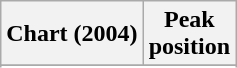<table class="wikitable sortable plainrowheaders">
<tr>
<th scope="col">Chart (2004)</th>
<th scope="col">Peak<br>position</th>
</tr>
<tr>
</tr>
<tr>
</tr>
<tr>
</tr>
<tr>
</tr>
<tr>
</tr>
<tr>
</tr>
<tr>
</tr>
<tr>
</tr>
<tr>
</tr>
<tr>
</tr>
<tr>
</tr>
<tr>
</tr>
<tr>
</tr>
<tr>
</tr>
<tr>
</tr>
<tr>
</tr>
</table>
